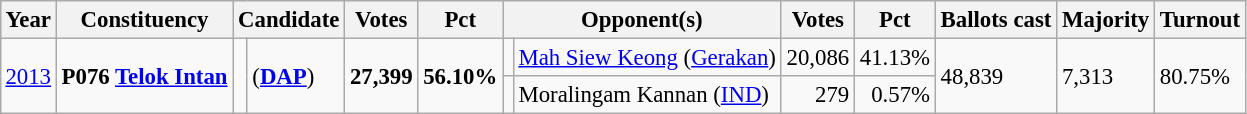<table class="wikitable" style="margin:0.5em ; font-size:95%">
<tr>
<th>Year</th>
<th>Constituency</th>
<th colspan=2>Candidate</th>
<th>Votes</th>
<th>Pct</th>
<th colspan=2>Opponent(s)</th>
<th>Votes</th>
<th>Pct</th>
<th>Ballots cast</th>
<th>Majority</th>
<th>Turnout</th>
</tr>
<tr>
<td rowspan="2"><a href='#'>2013</a></td>
<td rowspan="2"><strong>P076 <a href='#'>Telok Intan</a></strong></td>
<td rowspan="2" ></td>
<td rowspan="2"> (<a href='#'><strong>DAP</strong></a>)</td>
<td rowspan="2" style="text-align:right;"><strong>27,399</strong></td>
<td rowspan="2"><strong>56.10%</strong></td>
<td></td>
<td><a href='#'>Mah Siew Keong</a> (<a href='#'>Gerakan</a>)</td>
<td style="text-align:right;">20,086</td>
<td>41.13%</td>
<td rowspan="2">48,839</td>
<td rowspan="2">7,313</td>
<td rowspan="2">80.75%</td>
</tr>
<tr>
<td></td>
<td>Moralingam Kannan (<a href='#'>IND</a>)</td>
<td style="text-align:right;">279</td>
<td style="text-align:right;">0.57%</td>
</tr>
</table>
